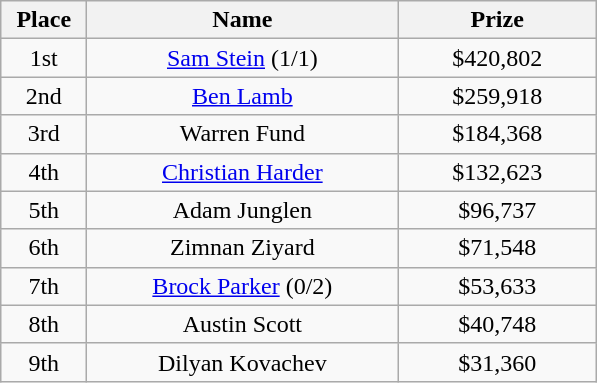<table class="wikitable">
<tr>
<th width="50">Place</th>
<th width="200">Name</th>
<th width="125">Prize</th>
</tr>
<tr>
<td align = "center">1st</td>
<td align = "center"><a href='#'>Sam Stein</a> (1/1)</td>
<td align = "center">$420,802</td>
</tr>
<tr>
<td align = "center">2nd</td>
<td align = "center"><a href='#'>Ben Lamb</a></td>
<td align = "center">$259,918</td>
</tr>
<tr>
<td align = "center">3rd</td>
<td align = "center">Warren Fund</td>
<td align = "center">$184,368</td>
</tr>
<tr>
<td align = "center">4th</td>
<td align = "center"><a href='#'>Christian Harder</a></td>
<td align = "center">$132,623</td>
</tr>
<tr>
<td align = "center">5th</td>
<td align = "center">Adam Junglen</td>
<td align = "center">$96,737</td>
</tr>
<tr>
<td align = "center">6th</td>
<td align = "center">Zimnan Ziyard</td>
<td align = "center">$71,548</td>
</tr>
<tr>
<td align = "center">7th</td>
<td align = "center"><a href='#'>Brock Parker</a> (0/2)</td>
<td align = "center">$53,633</td>
</tr>
<tr>
<td align = "center">8th</td>
<td align = "center">Austin Scott</td>
<td align = "center">$40,748</td>
</tr>
<tr>
<td align = "center">9th</td>
<td align = "center">Dilyan Kovachev</td>
<td align = "center">$31,360</td>
</tr>
</table>
